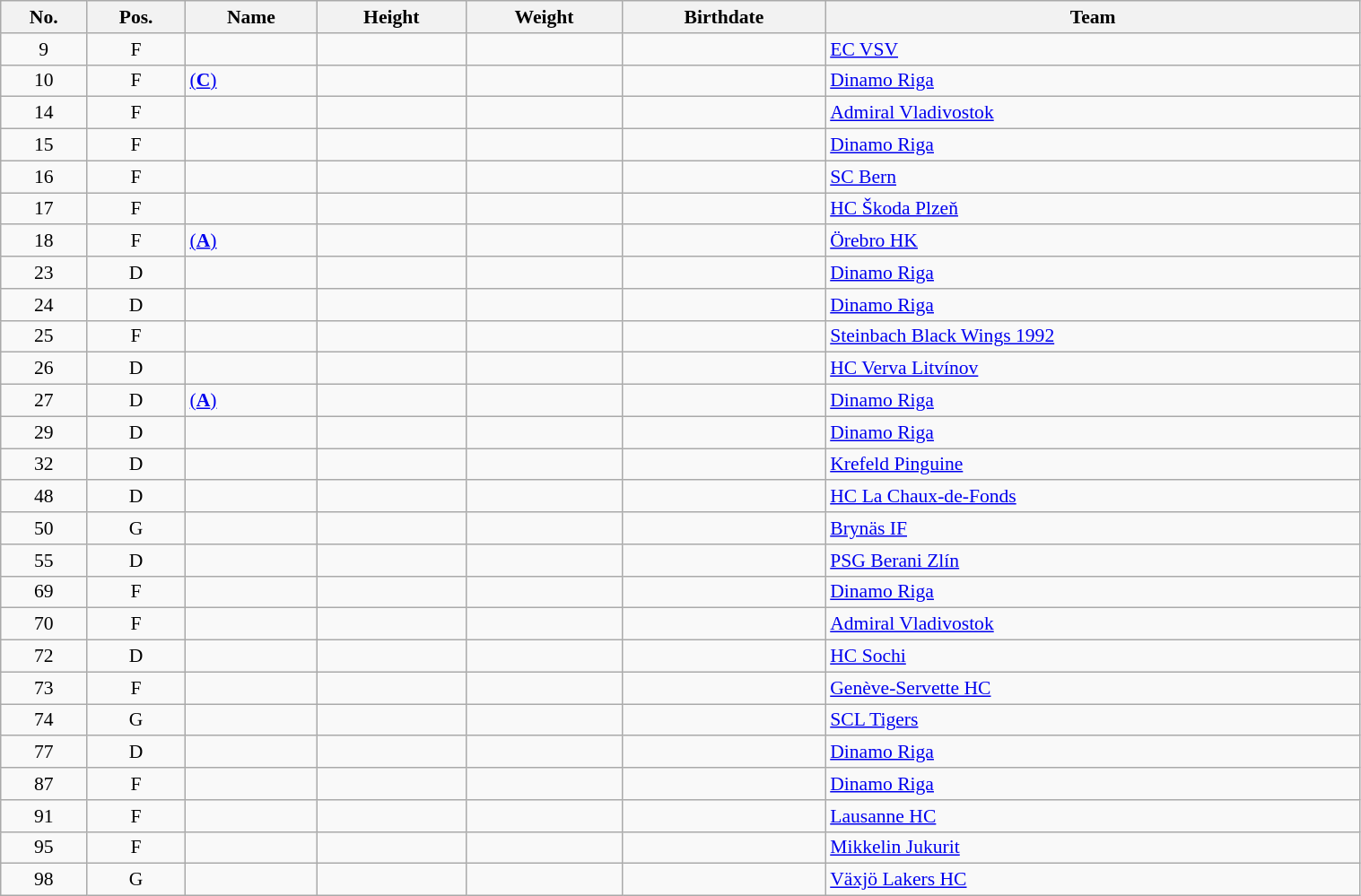<table class="wikitable sortable" width="80%" style="font-size:90%; text-align:center;">
<tr>
<th>No.</th>
<th>Pos.</th>
<th>Name</th>
<th>Height</th>
<th>Weight</th>
<th>Birthdate</th>
<th>Team</th>
</tr>
<tr>
<td>9</td>
<td>F</td>
<td align=left></td>
<td></td>
<td></td>
<td align=right></td>
<td align=left> <a href='#'>EC VSV</a></td>
</tr>
<tr>
<td>10</td>
<td>F</td>
<td align=left> <a href='#'>(<strong>C</strong>)</a></td>
<td></td>
<td></td>
<td align=right></td>
<td align=left> <a href='#'>Dinamo Riga</a></td>
</tr>
<tr>
<td>14</td>
<td>F</td>
<td align=left></td>
<td></td>
<td></td>
<td align=right></td>
<td align=left> <a href='#'>Admiral Vladivostok</a></td>
</tr>
<tr>
<td>15</td>
<td>F</td>
<td align=left></td>
<td></td>
<td></td>
<td align=right></td>
<td align=left> <a href='#'>Dinamo Riga</a></td>
</tr>
<tr>
<td>16</td>
<td>F</td>
<td align=left></td>
<td></td>
<td></td>
<td align=right></td>
<td align=left> <a href='#'>SC Bern</a></td>
</tr>
<tr>
<td>17</td>
<td>F</td>
<td align=left></td>
<td></td>
<td></td>
<td align=right></td>
<td align=left> <a href='#'>HC Škoda Plzeň</a></td>
</tr>
<tr>
<td>18</td>
<td>F</td>
<td align=left> <a href='#'>(<strong>A</strong>)</a></td>
<td></td>
<td></td>
<td align=right></td>
<td align=left> <a href='#'>Örebro HK</a></td>
</tr>
<tr>
<td>23</td>
<td>D</td>
<td align=left></td>
<td></td>
<td></td>
<td align=right></td>
<td align=left> <a href='#'>Dinamo Riga</a></td>
</tr>
<tr>
<td>24</td>
<td>D</td>
<td align=left></td>
<td></td>
<td></td>
<td align=right></td>
<td align=left> <a href='#'>Dinamo Riga</a></td>
</tr>
<tr>
<td>25</td>
<td>F</td>
<td align=left></td>
<td></td>
<td></td>
<td align=right></td>
<td align=left> <a href='#'>Steinbach Black Wings 1992</a></td>
</tr>
<tr>
<td>26</td>
<td>D</td>
<td align=left></td>
<td></td>
<td></td>
<td align=right></td>
<td align=left> <a href='#'>HC Verva Litvínov</a></td>
</tr>
<tr>
<td>27</td>
<td>D</td>
<td align=left> <a href='#'>(<strong>A</strong>)</a></td>
<td></td>
<td></td>
<td align=right></td>
<td align=left> <a href='#'>Dinamo Riga</a></td>
</tr>
<tr>
<td>29</td>
<td>D</td>
<td align=left></td>
<td></td>
<td></td>
<td align=right></td>
<td align=left> <a href='#'>Dinamo Riga</a></td>
</tr>
<tr>
<td>32</td>
<td>D</td>
<td align=left></td>
<td></td>
<td></td>
<td align=right></td>
<td align=left> <a href='#'>Krefeld Pinguine</a></td>
</tr>
<tr>
<td>48</td>
<td>D</td>
<td align=left></td>
<td></td>
<td></td>
<td align=right></td>
<td align=left> <a href='#'>HC La Chaux-de-Fonds</a></td>
</tr>
<tr>
<td>50</td>
<td>G</td>
<td align=left></td>
<td></td>
<td></td>
<td align=right></td>
<td align=left> <a href='#'>Brynäs IF</a></td>
</tr>
<tr>
<td>55</td>
<td>D</td>
<td align=left></td>
<td></td>
<td></td>
<td align=right></td>
<td align=left> <a href='#'>PSG Berani Zlín</a></td>
</tr>
<tr>
<td>69</td>
<td>F</td>
<td align=left></td>
<td></td>
<td></td>
<td align=right></td>
<td align=left> <a href='#'>Dinamo Riga</a></td>
</tr>
<tr>
<td>70</td>
<td>F</td>
<td align=left></td>
<td></td>
<td></td>
<td align=right></td>
<td align=left> <a href='#'>Admiral Vladivostok</a></td>
</tr>
<tr>
<td>72</td>
<td>D</td>
<td align=left></td>
<td></td>
<td></td>
<td align=right></td>
<td align=left> <a href='#'>HC Sochi</a></td>
</tr>
<tr>
<td>73</td>
<td>F</td>
<td align=left></td>
<td></td>
<td></td>
<td align=right></td>
<td align=left> <a href='#'>Genève-Servette HC</a></td>
</tr>
<tr>
<td>74</td>
<td>G</td>
<td align=left></td>
<td></td>
<td></td>
<td align=right></td>
<td align=left> <a href='#'>SCL Tigers</a></td>
</tr>
<tr>
<td>77</td>
<td>D</td>
<td align=left></td>
<td></td>
<td></td>
<td align=right></td>
<td align=left> <a href='#'>Dinamo Riga</a></td>
</tr>
<tr>
<td>87</td>
<td>F</td>
<td align=left></td>
<td></td>
<td></td>
<td align=right></td>
<td align=left> <a href='#'>Dinamo Riga</a></td>
</tr>
<tr>
<td>91</td>
<td>F</td>
<td align=left></td>
<td></td>
<td></td>
<td align=right></td>
<td align=left> <a href='#'>Lausanne HC</a></td>
</tr>
<tr>
<td>95</td>
<td>F</td>
<td align=left></td>
<td></td>
<td></td>
<td align=right></td>
<td align=left> <a href='#'>Mikkelin Jukurit</a></td>
</tr>
<tr>
<td>98</td>
<td>G</td>
<td align=left></td>
<td></td>
<td></td>
<td align=right></td>
<td align=left> <a href='#'>Växjö Lakers HC</a></td>
</tr>
</table>
